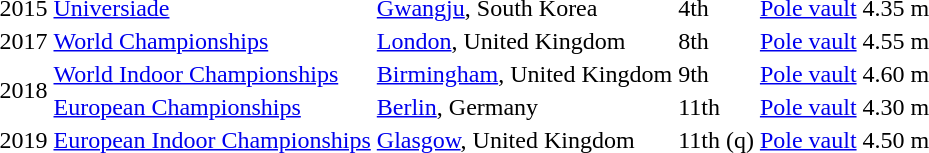<table>
<tr>
<td>2015</td>
<td><a href='#'>Universiade</a></td>
<td><a href='#'>Gwangju</a>, South Korea</td>
<td>4th</td>
<td><a href='#'>Pole vault</a></td>
<td>4.35 m</td>
</tr>
<tr>
<td>2017</td>
<td><a href='#'>World Championships</a></td>
<td><a href='#'>London</a>, United Kingdom</td>
<td>8th</td>
<td><a href='#'>Pole vault</a></td>
<td>4.55 m</td>
</tr>
<tr>
<td rowspan=2>2018</td>
<td><a href='#'>World Indoor Championships</a></td>
<td><a href='#'>Birmingham</a>, United Kingdom</td>
<td>9th</td>
<td><a href='#'>Pole vault</a></td>
<td>4.60 m</td>
</tr>
<tr>
<td><a href='#'>European Championships</a></td>
<td><a href='#'>Berlin</a>, Germany</td>
<td>11th</td>
<td><a href='#'>Pole vault</a></td>
<td>4.30 m</td>
</tr>
<tr>
<td>2019</td>
<td><a href='#'>European Indoor Championships</a></td>
<td><a href='#'>Glasgow</a>, United Kingdom</td>
<td>11th (q)</td>
<td><a href='#'>Pole vault</a></td>
<td>4.50 m</td>
</tr>
</table>
